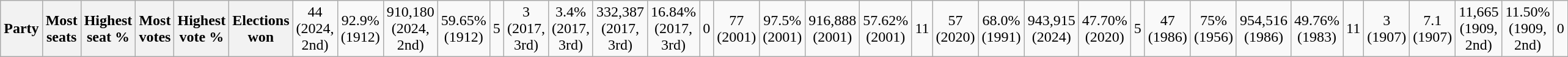<table class="wikitable sortable" style="text-align: center;">
<tr>
<th colspan="2">Party</th>
<th>Most seats</th>
<th>Highest seat %</th>
<th>Most votes</th>
<th>Highest vote %</th>
<th>Elections won<br></th>
<td>44 (2024, 2nd)</td>
<td>92.9% (1912)</td>
<td>910,180 (2024, 2nd)</td>
<td>59.65% (1912)</td>
<td>5<br></td>
<td>3 (2017, 3rd)</td>
<td>3.4% (2017, 3rd)</td>
<td>332,387 (2017, 3rd)</td>
<td>16.84% (2017, 3rd)</td>
<td>0<br></td>
<td>77 (2001)</td>
<td>97.5% (2001)</td>
<td>916,888 (2001)</td>
<td>57.62% (2001)</td>
<td>11<br></td>
<td>57 (2020)</td>
<td>68.0% (1991)</td>
<td>943,915 (2024)</td>
<td>47.70% (2020)</td>
<td>5<br></td>
<td>47 (1986)</td>
<td>75% (1956)</td>
<td>954,516 (1986)</td>
<td>49.76% (1983)</td>
<td>11<br></td>
<td>3 (1907)</td>
<td>7.1 (1907)</td>
<td>11,665 (1909, 2nd)</td>
<td>11.50% (1909, 2nd)</td>
<td>0</td>
</tr>
</table>
